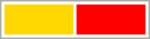<table style=" width: 100px; border: 1px solid #aaaaaa">
<tr>
<td style="background-color:gold"> </td>
<td style="background-color:red"> </td>
</tr>
</table>
